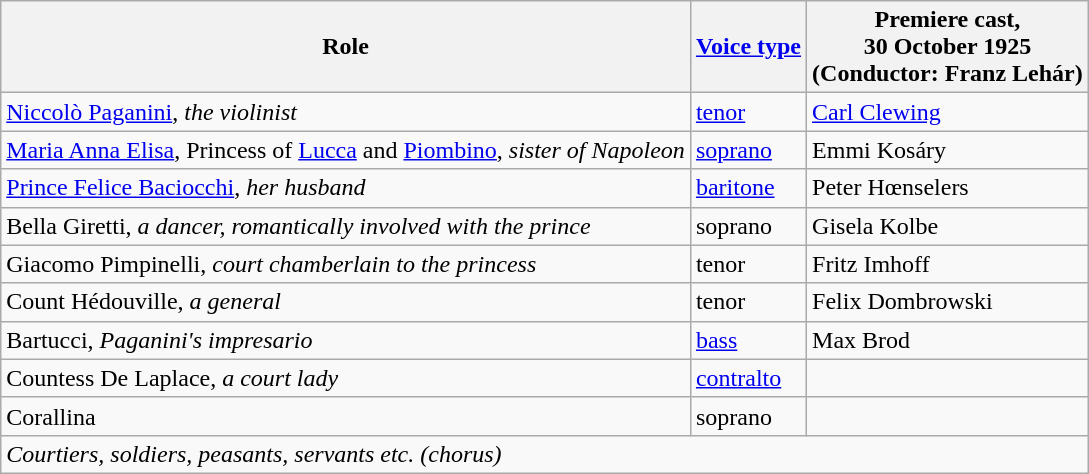<table class="wikitable">
<tr>
<th>Role</th>
<th><a href='#'>Voice type</a></th>
<th>Premiere cast,<br>30 October 1925<br>(Conductor: Franz Lehár)</th>
</tr>
<tr>
<td><a href='#'>Niccolò Paganini</a>, <em>the violinist</em></td>
<td><a href='#'>tenor</a></td>
<td><a href='#'>Carl Clewing</a></td>
</tr>
<tr>
<td><a href='#'>Maria Anna Elisa</a>, Princess of <a href='#'>Lucca</a> and <a href='#'>Piombino</a>, <em>sister of Napoleon</em></td>
<td><a href='#'>soprano</a></td>
<td>Emmi Kosáry</td>
</tr>
<tr>
<td><a href='#'>Prince Felice Baciocchi</a>, <em>her husband</em></td>
<td><a href='#'>baritone</a></td>
<td>Peter Hœnselers</td>
</tr>
<tr>
<td>Bella Giretti, <em>a dancer, romantically involved with the prince</em></td>
<td>soprano</td>
<td>Gisela Kolbe</td>
</tr>
<tr>
<td>Giacomo Pimpinelli, <em>court chamberlain to the princess</em></td>
<td>tenor</td>
<td>Fritz Imhoff</td>
</tr>
<tr>
<td>Count Hédouville, <em>a general</em></td>
<td>tenor</td>
<td>Felix Dombrowski</td>
</tr>
<tr>
<td>Bartucci, <em>Paganini's impresario</em></td>
<td><a href='#'>bass</a></td>
<td>Max Brod</td>
</tr>
<tr>
<td>Countess De Laplace, <em>a court lady</em></td>
<td><a href='#'>contralto</a></td>
<td></td>
</tr>
<tr>
<td>Corallina</td>
<td>soprano</td>
<td></td>
</tr>
<tr>
<td colspan="3"><em>Courtiers, soldiers, peasants, servants etc. (chorus)</em></td>
</tr>
</table>
